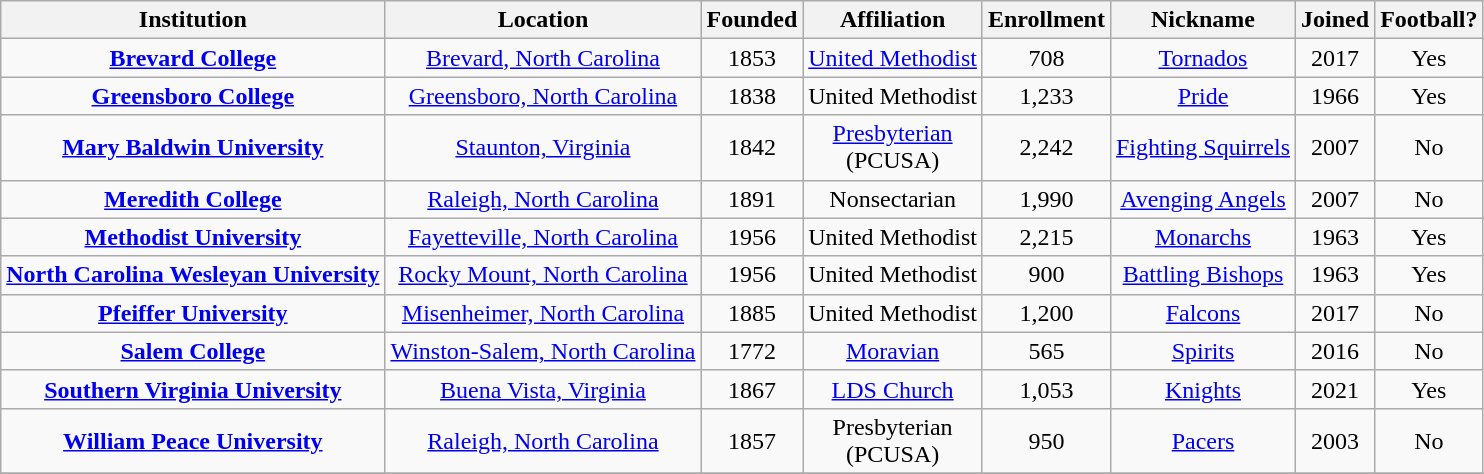<table class="wikitable sortable" style="text-align:center">
<tr>
<th>Institution</th>
<th>Location</th>
<th>Founded</th>
<th>Affiliation</th>
<th>Enrollment</th>
<th>Nickname</th>
<th>Joined</th>
<th>Football?</th>
</tr>
<tr>
<td><strong><a href='#'>Brevard College</a></strong></td>
<td><a href='#'>Brevard, North Carolina</a></td>
<td>1853</td>
<td><a href='#'>United Methodist</a></td>
<td>708</td>
<td><a href='#'>Tornados</a></td>
<td>2017</td>
<td>Yes</td>
</tr>
<tr>
<td><strong><a href='#'>Greensboro College</a></strong></td>
<td><a href='#'>Greensboro, North Carolina</a></td>
<td>1838</td>
<td>United Methodist</td>
<td>1,233</td>
<td><a href='#'>Pride</a></td>
<td>1966</td>
<td>Yes</td>
</tr>
<tr>
<td><strong><a href='#'>Mary Baldwin University</a></strong></td>
<td><a href='#'>Staunton, Virginia</a></td>
<td>1842</td>
<td><a href='#'>Presbyterian</a><br>(PCUSA)</td>
<td>2,242</td>
<td><a href='#'>Fighting Squirrels</a></td>
<td>2007</td>
<td>No</td>
</tr>
<tr>
<td><strong><a href='#'>Meredith College</a></strong></td>
<td><a href='#'>Raleigh, North Carolina</a></td>
<td>1891</td>
<td>Nonsectarian</td>
<td>1,990</td>
<td><a href='#'>Avenging Angels</a></td>
<td>2007</td>
<td>No</td>
</tr>
<tr>
<td><strong><a href='#'>Methodist University</a></strong></td>
<td><a href='#'>Fayetteville, North Carolina</a></td>
<td>1956</td>
<td>United Methodist</td>
<td>2,215</td>
<td><a href='#'>Monarchs</a></td>
<td>1963</td>
<td>Yes</td>
</tr>
<tr>
<td><strong><a href='#'>North Carolina Wesleyan University</a></strong></td>
<td><a href='#'>Rocky Mount, North Carolina</a></td>
<td>1956</td>
<td>United Methodist</td>
<td>900</td>
<td><a href='#'>Battling Bishops</a></td>
<td>1963</td>
<td>Yes</td>
</tr>
<tr>
<td><strong><a href='#'>Pfeiffer University</a></strong></td>
<td><a href='#'>Misenheimer, North Carolina</a></td>
<td>1885</td>
<td>United Methodist</td>
<td>1,200</td>
<td><a href='#'>Falcons</a></td>
<td>2017</td>
<td>No</td>
</tr>
<tr>
<td><strong><a href='#'>Salem College</a></strong></td>
<td><a href='#'>Winston-Salem, North Carolina</a></td>
<td>1772</td>
<td><a href='#'>Moravian</a></td>
<td>565</td>
<td><a href='#'>Spirits</a></td>
<td>2016</td>
<td>No</td>
</tr>
<tr>
<td><strong><a href='#'>Southern Virginia University</a></strong></td>
<td><a href='#'>Buena Vista, Virginia</a></td>
<td>1867</td>
<td><a href='#'>LDS Church</a></td>
<td>1,053</td>
<td><a href='#'>Knights</a></td>
<td>2021</td>
<td>Yes</td>
</tr>
<tr>
<td><strong><a href='#'>William Peace University</a></strong></td>
<td><a href='#'>Raleigh, North Carolina</a></td>
<td>1857</td>
<td>Presbyterian<br>(PCUSA)</td>
<td>950</td>
<td><a href='#'>Pacers</a></td>
<td>2003</td>
<td>No</td>
</tr>
<tr>
</tr>
</table>
